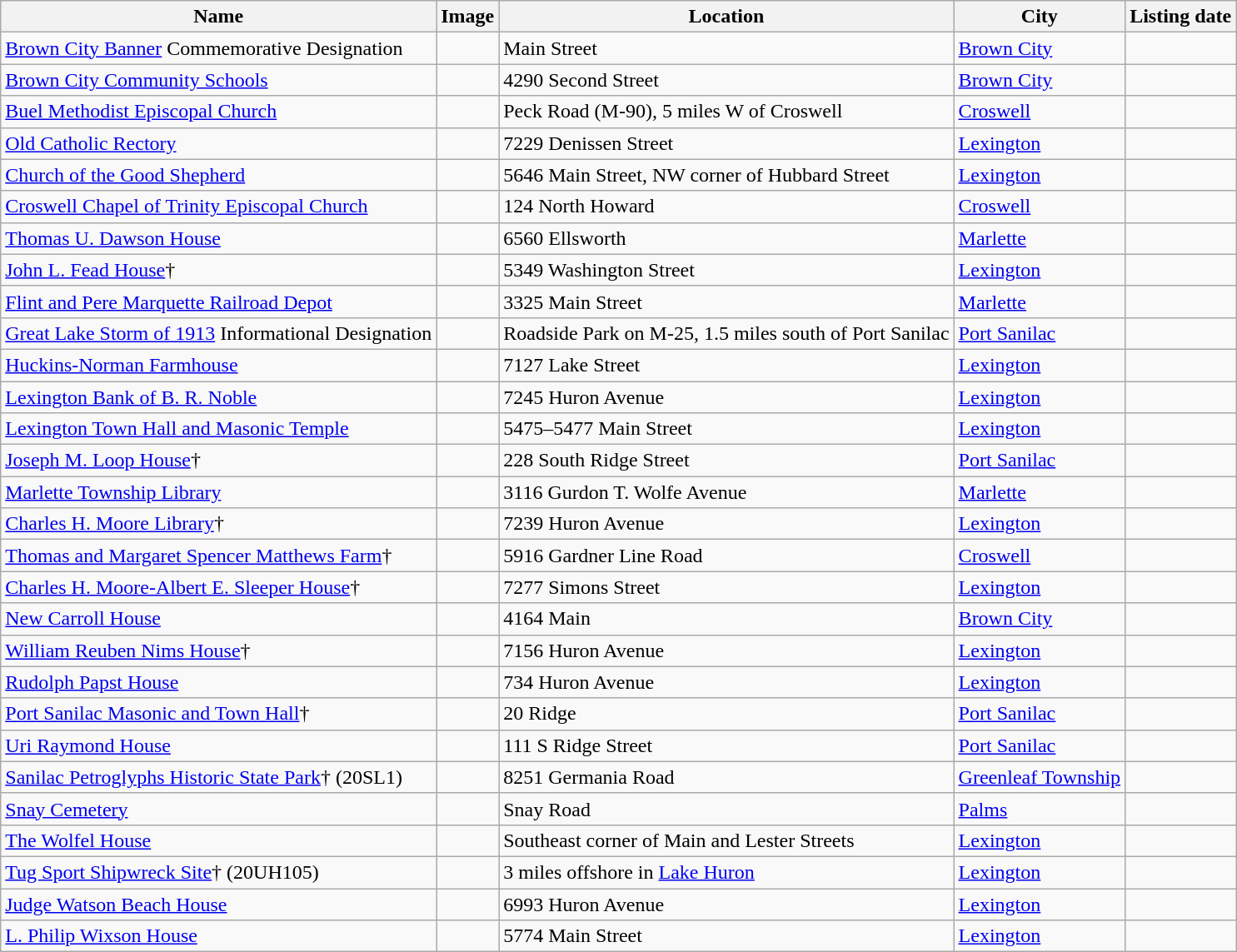<table class="wikitable sortable">
<tr>
<th>Name</th>
<th>Image</th>
<th>Location</th>
<th>City</th>
<th>Listing date</th>
</tr>
<tr>
<td><a href='#'>Brown City Banner</a> Commemorative Designation</td>
<td></td>
<td>Main Street</td>
<td><a href='#'>Brown City</a></td>
<td></td>
</tr>
<tr>
<td><a href='#'>Brown City Community Schools</a></td>
<td></td>
<td>4290 Second Street</td>
<td><a href='#'>Brown City</a></td>
<td></td>
</tr>
<tr>
<td><a href='#'>Buel Methodist Episcopal Church</a></td>
<td></td>
<td>Peck Road (M-90), 5 miles W of Croswell</td>
<td><a href='#'>Croswell</a></td>
<td></td>
</tr>
<tr>
<td><a href='#'>Old Catholic Rectory</a></td>
<td></td>
<td>7229 Denissen Street</td>
<td><a href='#'>Lexington</a></td>
<td></td>
</tr>
<tr>
<td><a href='#'>Church of the Good Shepherd</a></td>
<td></td>
<td>5646 Main Street, NW corner of Hubbard Street</td>
<td><a href='#'>Lexington</a></td>
<td></td>
</tr>
<tr>
<td><a href='#'>Croswell Chapel of Trinity Episcopal Church</a></td>
<td></td>
<td>124 North Howard</td>
<td><a href='#'>Croswell</a></td>
<td></td>
</tr>
<tr>
<td><a href='#'>Thomas U. Dawson House</a></td>
<td></td>
<td>6560 Ellsworth</td>
<td><a href='#'>Marlette</a></td>
<td></td>
</tr>
<tr>
<td><a href='#'>John L. Fead House</a>†</td>
<td></td>
<td>5349 Washington Street</td>
<td><a href='#'>Lexington</a></td>
<td></td>
</tr>
<tr>
<td><a href='#'>Flint and Pere Marquette Railroad Depot</a></td>
<td></td>
<td>3325 Main Street</td>
<td><a href='#'>Marlette</a></td>
<td></td>
</tr>
<tr>
<td><a href='#'>Great Lake Storm of 1913</a> Informational Designation</td>
<td></td>
<td>Roadside Park on M-25, 1.5 miles south of Port Sanilac</td>
<td><a href='#'>Port Sanilac</a></td>
<td></td>
</tr>
<tr>
<td><a href='#'>Huckins-Norman Farmhouse</a></td>
<td></td>
<td>7127 Lake Street</td>
<td><a href='#'>Lexington</a></td>
<td></td>
</tr>
<tr>
<td><a href='#'>Lexington Bank of B. R. Noble</a></td>
<td></td>
<td>7245 Huron Avenue</td>
<td><a href='#'>Lexington</a></td>
<td></td>
</tr>
<tr>
<td><a href='#'>Lexington Town Hall and Masonic Temple</a></td>
<td></td>
<td>5475–5477 Main Street</td>
<td><a href='#'>Lexington</a></td>
<td></td>
</tr>
<tr>
<td><a href='#'>Joseph M. Loop House</a>†</td>
<td></td>
<td>228 South Ridge Street</td>
<td><a href='#'>Port Sanilac</a></td>
<td></td>
</tr>
<tr>
<td><a href='#'>Marlette Township Library</a></td>
<td></td>
<td>3116 Gurdon T. Wolfe Avenue</td>
<td><a href='#'>Marlette</a></td>
<td></td>
</tr>
<tr>
<td><a href='#'>Charles H. Moore Library</a>†</td>
<td></td>
<td>7239 Huron Avenue</td>
<td><a href='#'>Lexington</a></td>
<td></td>
</tr>
<tr>
<td><a href='#'>Thomas and Margaret Spencer Matthews Farm</a>†</td>
<td></td>
<td>5916 Gardner Line Road</td>
<td><a href='#'>Croswell</a></td>
<td></td>
</tr>
<tr>
<td><a href='#'>Charles H. Moore-Albert E. Sleeper House</a>†</td>
<td></td>
<td>7277 Simons Street</td>
<td><a href='#'>Lexington</a></td>
<td></td>
</tr>
<tr>
<td><a href='#'>New Carroll House</a></td>
<td></td>
<td>4164 Main</td>
<td><a href='#'>Brown City</a></td>
<td></td>
</tr>
<tr>
<td><a href='#'>William Reuben Nims House</a>†</td>
<td></td>
<td>7156 Huron Avenue </td>
<td><a href='#'>Lexington</a></td>
<td></td>
</tr>
<tr>
<td><a href='#'>Rudolph Papst House</a></td>
<td></td>
<td>734 Huron Avenue</td>
<td><a href='#'>Lexington</a></td>
<td></td>
</tr>
<tr>
<td><a href='#'>Port Sanilac Masonic and Town Hall</a>†</td>
<td></td>
<td>20 Ridge</td>
<td><a href='#'>Port Sanilac</a></td>
<td></td>
</tr>
<tr>
<td><a href='#'>Uri Raymond House</a></td>
<td></td>
<td>111 S Ridge Street </td>
<td><a href='#'>Port Sanilac</a></td>
<td></td>
</tr>
<tr>
<td><a href='#'>Sanilac Petroglyphs Historic State Park</a>† (20SL1)</td>
<td></td>
<td>8251 Germania Road</td>
<td><a href='#'>Greenleaf Township</a></td>
<td></td>
</tr>
<tr>
<td><a href='#'>Snay Cemetery</a></td>
<td></td>
<td>Snay Road</td>
<td><a href='#'>Palms</a></td>
<td></td>
</tr>
<tr>
<td><a href='#'>The Wolfel House</a></td>
<td></td>
<td>Southeast corner of Main and Lester Streets</td>
<td><a href='#'>Lexington</a></td>
<td></td>
</tr>
<tr>
<td><a href='#'>Tug Sport Shipwreck Site</a>† (20UH105)</td>
<td></td>
<td>3 miles offshore in <a href='#'>Lake Huron</a></td>
<td><a href='#'>Lexington</a></td>
<td></td>
</tr>
<tr>
<td><a href='#'>Judge Watson Beach House</a></td>
<td></td>
<td>6993 Huron Avenue</td>
<td><a href='#'>Lexington</a></td>
<td></td>
</tr>
<tr>
<td><a href='#'>L. Philip Wixson House</a></td>
<td></td>
<td>5774 Main Street</td>
<td><a href='#'>Lexington</a></td>
<td></td>
</tr>
</table>
